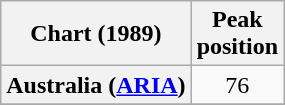<table class="wikitable sortable plainrowheaders" style="text-align:center">
<tr>
<th>Chart (1989)</th>
<th>Peak<br>position</th>
</tr>
<tr>
<th scope="row">Australia (<a href='#'>ARIA</a>)</th>
<td style="text-align:center;">76</td>
</tr>
<tr>
</tr>
</table>
